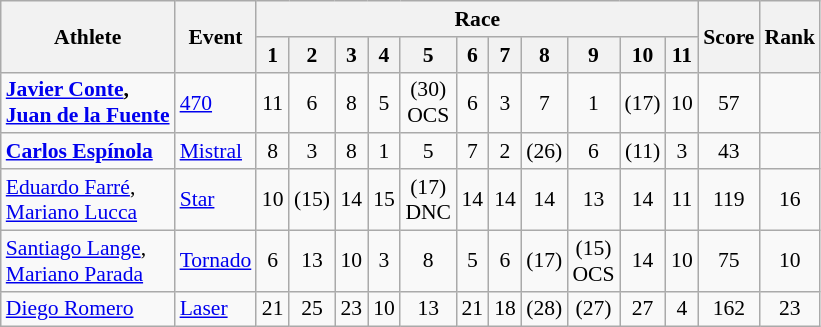<table class=wikitable style="font-size:90%">
<tr>
<th rowspan="2">Athlete</th>
<th rowspan="2">Event</th>
<th colspan="11">Race</th>
<th rowspan="2">Score</th>
<th rowspan="2">Rank</th>
</tr>
<tr>
<th width="15">1</th>
<th width="15">2</th>
<th width="15">3</th>
<th width="15">4</th>
<th width="15">5</th>
<th width="15">6</th>
<th width="15">7</th>
<th width="15">8</th>
<th width="15">9</th>
<th width="15">10</th>
<th width="15">11</th>
</tr>
<tr>
<td><strong><a href='#'>Javier Conte</a>, <br> <a href='#'>Juan de la Fuente</a></strong></td>
<td><a href='#'>470</a></td>
<td style="text-align:center;">11</td>
<td style="text-align:center;">6</td>
<td style="text-align:center;">8</td>
<td style="text-align:center;">5</td>
<td style="text-align:center;">(30)<br>OCS</td>
<td style="text-align:center;">6</td>
<td style="text-align:center;">3</td>
<td style="text-align:center;">7</td>
<td style="text-align:center;">1</td>
<td style="text-align:center;">(17)</td>
<td style="text-align:center;">10</td>
<td style="text-align:center;">57</td>
<td style="text-align:center;"></td>
</tr>
<tr>
<td><strong><a href='#'>Carlos Espínola</a></strong></td>
<td><a href='#'>Mistral</a></td>
<td style="text-align:center;">8</td>
<td style="text-align:center;">3</td>
<td style="text-align:center;">8</td>
<td style="text-align:center;">1</td>
<td style="text-align:center;">5</td>
<td style="text-align:center;">7</td>
<td style="text-align:center;">2</td>
<td style="text-align:center;">(26)</td>
<td style="text-align:center;">6</td>
<td style="text-align:center;">(11)</td>
<td style="text-align:center;">3</td>
<td style="text-align:center;">43</td>
<td style="text-align:center;"></td>
</tr>
<tr>
<td><a href='#'>Eduardo Farré</a>, <br> <a href='#'>Mariano Lucca</a></td>
<td><a href='#'>Star</a></td>
<td style="text-align:center;">10</td>
<td style="text-align:center;">(15)</td>
<td style="text-align:center;">14</td>
<td style="text-align:center;">15</td>
<td style="text-align:center;">(17)<br>DNC</td>
<td style="text-align:center;">14</td>
<td style="text-align:center;">14</td>
<td style="text-align:center;">14</td>
<td style="text-align:center;">13</td>
<td style="text-align:center;">14</td>
<td style="text-align:center;">11</td>
<td style="text-align:center;">119</td>
<td style="text-align:center;">16</td>
</tr>
<tr>
<td><a href='#'>Santiago Lange</a>, <br> <a href='#'>Mariano Parada</a></td>
<td><a href='#'>Tornado</a></td>
<td style="text-align:center;">6</td>
<td style="text-align:center;">13</td>
<td style="text-align:center;">10</td>
<td style="text-align:center;">3</td>
<td style="text-align:center;">8</td>
<td style="text-align:center;">5</td>
<td style="text-align:center;">6</td>
<td style="text-align:center;">(17)</td>
<td style="text-align:center;">(15)<br>OCS</td>
<td style="text-align:center;">14</td>
<td style="text-align:center;">10</td>
<td style="text-align:center;">75</td>
<td style="text-align:center;">10</td>
</tr>
<tr>
<td><a href='#'>Diego Romero</a></td>
<td><a href='#'>Laser</a></td>
<td style="text-align:center;">21</td>
<td style="text-align:center;">25</td>
<td style="text-align:center;">23</td>
<td style="text-align:center;">10</td>
<td style="text-align:center;">13</td>
<td style="text-align:center;">21</td>
<td style="text-align:center;">18</td>
<td style="text-align:center;">(28)</td>
<td style="text-align:center;">(27)</td>
<td style="text-align:center;">27</td>
<td style="text-align:center;">4</td>
<td style="text-align:center;">162</td>
<td style="text-align:center;">23</td>
</tr>
</table>
